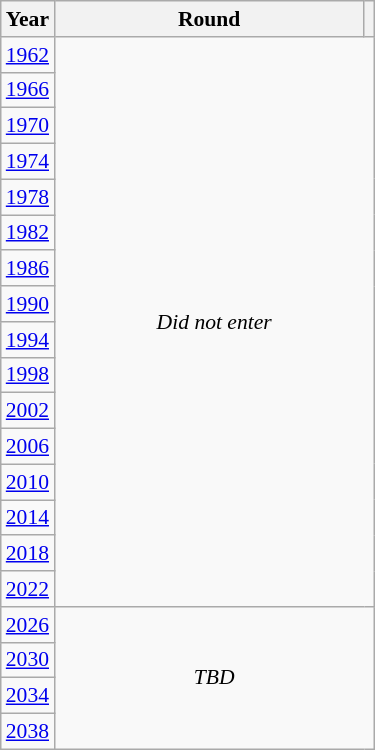<table class="wikitable" style="text-align: center; font-size:90%">
<tr>
<th>Year</th>
<th style="width:200px">Round</th>
<th></th>
</tr>
<tr>
<td><a href='#'>1962</a></td>
<td colspan="2" rowspan="16"><em>Did not enter</em></td>
</tr>
<tr>
<td><a href='#'>1966</a></td>
</tr>
<tr>
<td><a href='#'>1970</a></td>
</tr>
<tr>
<td><a href='#'>1974</a></td>
</tr>
<tr>
<td><a href='#'>1978</a></td>
</tr>
<tr>
<td><a href='#'>1982</a></td>
</tr>
<tr>
<td><a href='#'>1986</a></td>
</tr>
<tr>
<td><a href='#'>1990</a></td>
</tr>
<tr>
<td><a href='#'>1994</a></td>
</tr>
<tr>
<td><a href='#'>1998</a></td>
</tr>
<tr>
<td><a href='#'>2002</a></td>
</tr>
<tr>
<td><a href='#'>2006</a></td>
</tr>
<tr>
<td><a href='#'>2010</a></td>
</tr>
<tr>
<td><a href='#'>2014</a></td>
</tr>
<tr>
<td><a href='#'>2018</a></td>
</tr>
<tr>
<td><a href='#'>2022</a></td>
</tr>
<tr>
<td><a href='#'>2026</a></td>
<td colspan="2" rowspan="4"><em>TBD</em></td>
</tr>
<tr>
<td><a href='#'>2030</a></td>
</tr>
<tr>
<td><a href='#'>2034</a></td>
</tr>
<tr>
<td><a href='#'>2038</a></td>
</tr>
</table>
